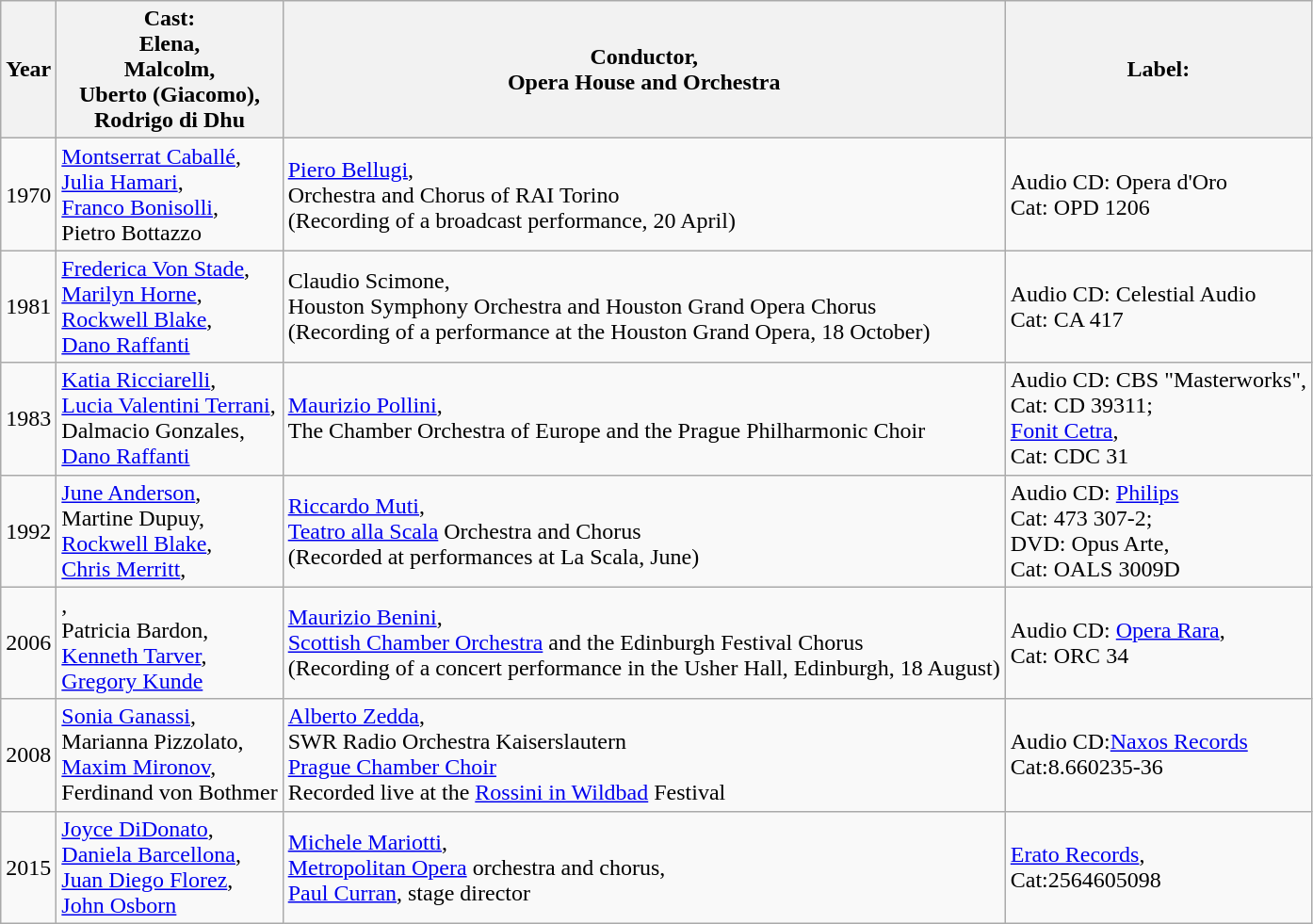<table class="wikitable">
<tr>
<th>Year</th>
<th>Cast:<br>Elena,<br>Malcolm,<br>Uberto (Giacomo),<br>Rodrigo di Dhu</th>
<th>Conductor,<br>Opera House and Orchestra</th>
<th>Label:</th>
</tr>
<tr>
<td>1970</td>
<td><a href='#'>Montserrat Caballé</a>,<br><a href='#'>Julia Hamari</a>,<br><a href='#'>Franco Bonisolli</a>,<br>Pietro Bottazzo</td>
<td><a href='#'>Piero Bellugi</a>,<br> Orchestra and Chorus of RAI Torino<br>(Recording of a broadcast performance,  20 April)</td>
<td>Audio CD: Opera d'Oro<br>Cat: OPD 1206</td>
</tr>
<tr>
<td>1981</td>
<td><a href='#'>Frederica Von Stade</a>,<br><a href='#'>Marilyn Horne</a>,<br><a href='#'>Rockwell Blake</a>,<br><a href='#'>Dano Raffanti</a></td>
<td>Claudio Scimone,<br> Houston Symphony Orchestra and Houston Grand Opera Chorus<br>(Recording of a performance at the Houston Grand Opera, 18 October)</td>
<td>Audio CD: Celestial Audio<br>Cat: CA 417</td>
</tr>
<tr>
<td>1983</td>
<td><a href='#'>Katia Ricciarelli</a>, <br><a href='#'>Lucia Valentini Terrani</a>,<br>Dalmacio Gonzales,<br><a href='#'>Dano Raffanti</a></td>
<td><a href='#'>Maurizio Pollini</a>,<br>The Chamber Orchestra of Europe and the Prague Philharmonic Choir</td>
<td>Audio CD:  CBS "Masterworks",<br>Cat: CD 39311;<br><a href='#'>Fonit Cetra</a>,<br>Cat: CDC 31</td>
</tr>
<tr>
<td>1992</td>
<td><a href='#'>June Anderson</a>, <br>Martine Dupuy, <br><a href='#'>Rockwell Blake</a>, <br><a href='#'>Chris Merritt</a>,</td>
<td><a href='#'>Riccardo Muti</a>, <br><a href='#'>Teatro alla Scala</a> Orchestra and Chorus<br>(Recorded at performances at La Scala, June)</td>
<td>Audio CD:  <a href='#'>Philips</a> <br>Cat:  473 307-2;<br>DVD: Opus Arte,<br>Cat: OALS 3009D</td>
</tr>
<tr>
<td>2006</td>
<td>,<br>Patricia Bardon,<br><a href='#'>Kenneth Tarver</a>,<br><a href='#'>Gregory Kunde</a></td>
<td><a href='#'>Maurizio Benini</a>,<br><a href='#'>Scottish Chamber Orchestra</a> and the Edinburgh Festival Chorus<br>(Recording of a concert performance in the Usher Hall, Edinburgh, 18 August)</td>
<td>Audio CD: <a href='#'>Opera Rara</a>,<br>Cat: ORC 34</td>
</tr>
<tr>
<td>2008</td>
<td><a href='#'>Sonia Ganassi</a>,<br>Marianna Pizzolato,<br><a href='#'>Maxim Mironov</a>,<br>Ferdinand von Bothmer</td>
<td><a href='#'>Alberto Zedda</a>,<br>SWR Radio Orchestra Kaiserslautern<br><a href='#'>Prague Chamber Choir</a><br>Recorded live at the <a href='#'>Rossini in Wildbad</a> Festival</td>
<td>Audio CD:<a href='#'>Naxos Records</a><br>Cat:8.660235-36</td>
</tr>
<tr>
<td>2015</td>
<td><a href='#'>Joyce DiDonato</a>,<br><a href='#'>Daniela Barcellona</a>,<br><a href='#'>Juan Diego Florez</a>,<br><a href='#'>John Osborn</a></td>
<td><a href='#'>Michele Mariotti</a>,<br><a href='#'>Metropolitan Opera</a> orchestra and chorus,<br><a href='#'>Paul Curran</a>, stage director</td>
<td><a href='#'>Erato Records</a>,<br> Cat:2564605098</td>
</tr>
</table>
